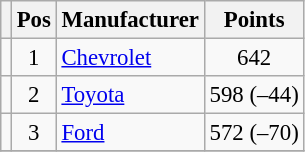<table class="wikitable" style="font-size: 95%;">
<tr>
<th></th>
<th>Pos</th>
<th>Manufacturer</th>
<th>Points</th>
</tr>
<tr>
<td align="left"></td>
<td style="text-align:center;">1</td>
<td><a href='#'>Chevrolet</a></td>
<td style="text-align:center;">642</td>
</tr>
<tr>
<td align="left"></td>
<td style="text-align:center;">2</td>
<td><a href='#'>Toyota</a></td>
<td style="text-align:center;">598 (–44)</td>
</tr>
<tr>
<td align="left"></td>
<td style="text-align:center;">3</td>
<td><a href='#'>Ford</a></td>
<td style="text-align:center;">572 (–70)</td>
</tr>
<tr class="sortbottom">
</tr>
</table>
